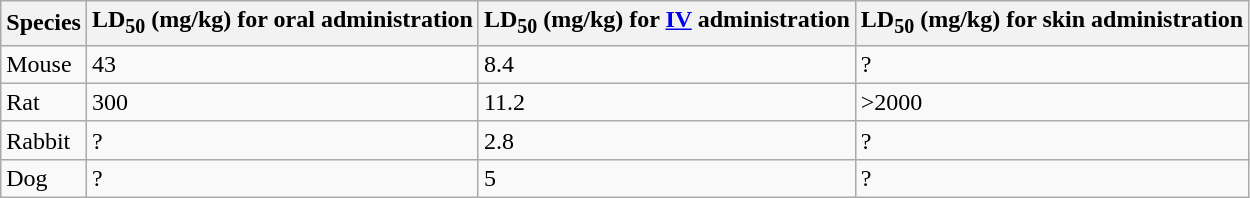<table class="wikitable">
<tr>
<th>Species</th>
<th>LD<sub>50</sub> (mg/kg) for oral administration</th>
<th>LD<sub>50</sub> (mg/kg) for <a href='#'>IV</a> administration</th>
<th>LD<sub>50</sub> (mg/kg) for skin administration</th>
</tr>
<tr>
<td>Mouse</td>
<td>43</td>
<td>8.4</td>
<td>?</td>
</tr>
<tr>
<td>Rat</td>
<td>300</td>
<td>11.2</td>
<td>>2000</td>
</tr>
<tr>
<td>Rabbit</td>
<td>?</td>
<td>2.8</td>
<td>?</td>
</tr>
<tr>
<td>Dog</td>
<td>?</td>
<td>5</td>
<td>?</td>
</tr>
</table>
